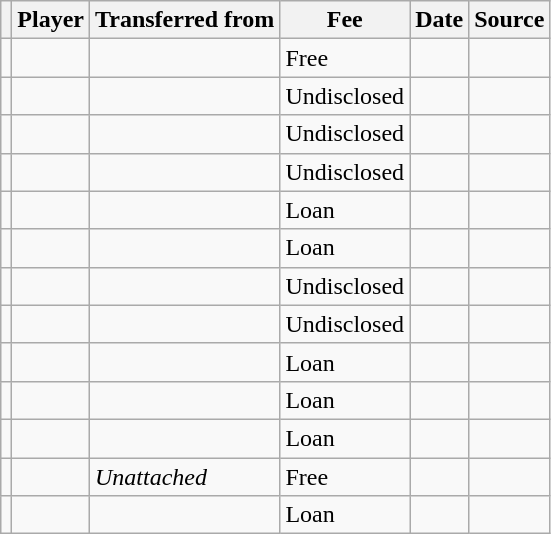<table class="wikitable sortable">
<tr>
<th scope=col></th>
<th scope=col>Player</th>
<th scope=col>Transferred from</th>
<th scope=col>Fee</th>
<th scope=col>Date</th>
<th scope=col>Source</th>
</tr>
<tr>
<td align=center></td>
<td></td>
<td></td>
<td>Free</td>
<td></td>
<td></td>
</tr>
<tr>
<td align=center></td>
<td></td>
<td></td>
<td>Undisclosed</td>
<td></td>
<td></td>
</tr>
<tr>
<td align=center></td>
<td></td>
<td></td>
<td>Undisclosed</td>
<td></td>
<td></td>
</tr>
<tr>
<td align=center></td>
<td></td>
<td></td>
<td>Undisclosed</td>
<td></td>
<td></td>
</tr>
<tr>
<td align=center></td>
<td></td>
<td></td>
<td>Loan</td>
<td></td>
<td></td>
</tr>
<tr>
<td align=center></td>
<td></td>
<td></td>
<td>Loan</td>
<td></td>
<td></td>
</tr>
<tr>
<td align=center></td>
<td></td>
<td></td>
<td>Undisclosed</td>
<td></td>
<td></td>
</tr>
<tr>
<td align=center></td>
<td></td>
<td></td>
<td>Undisclosed</td>
<td></td>
<td></td>
</tr>
<tr>
<td align=center></td>
<td></td>
<td></td>
<td>Loan</td>
<td></td>
<td></td>
</tr>
<tr>
<td align=center></td>
<td></td>
<td></td>
<td>Loan</td>
<td></td>
<td></td>
</tr>
<tr>
<td align=center></td>
<td></td>
<td></td>
<td>Loan</td>
<td></td>
<td></td>
</tr>
<tr>
<td align=center></td>
<td></td>
<td><em>Unattached</em></td>
<td>Free</td>
<td></td>
<td></td>
</tr>
<tr>
<td align=center></td>
<td></td>
<td></td>
<td>Loan</td>
<td></td>
<td></td>
</tr>
</table>
